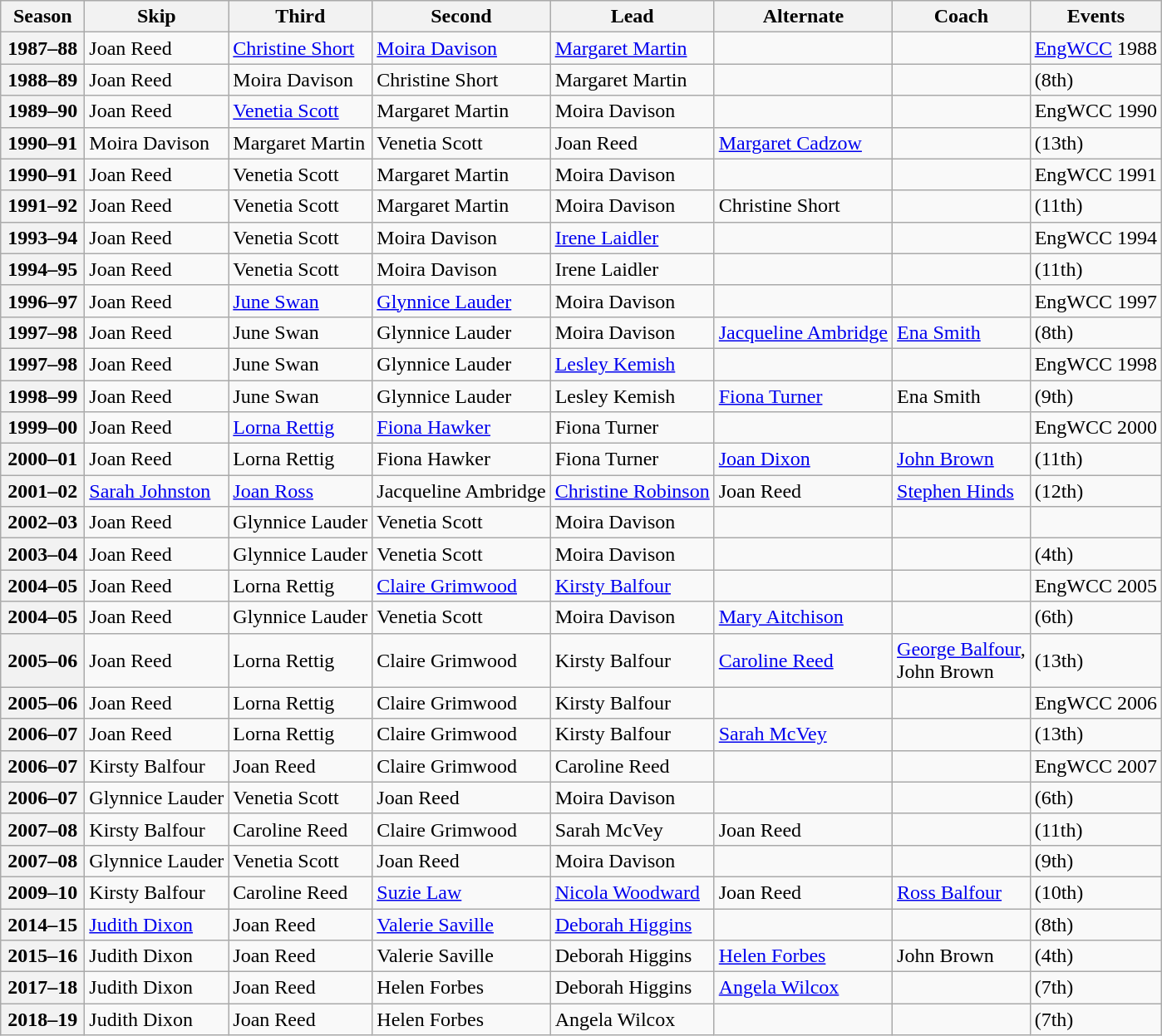<table class="wikitable">
<tr>
<th scope="col" width=60>Season</th>
<th scope="col">Skip</th>
<th scope="col">Third</th>
<th scope="col">Second</th>
<th scope="col">Lead</th>
<th scope="col">Alternate</th>
<th scope="col">Coach</th>
<th scope="col">Events</th>
</tr>
<tr>
<th scope="row">1987–88</th>
<td>Joan Reed</td>
<td><a href='#'>Christine Short</a></td>
<td><a href='#'>Moira Davison</a></td>
<td><a href='#'>Margaret Martin</a></td>
<td></td>
<td></td>
<td><a href='#'>EngWCC</a> 1988 </td>
</tr>
<tr>
<th scope="row">1988–89</th>
<td>Joan Reed</td>
<td>Moira Davison</td>
<td>Christine Short</td>
<td>Margaret Martin</td>
<td></td>
<td></td>
<td> (8th)</td>
</tr>
<tr>
<th scope="row">1989–90</th>
<td>Joan Reed</td>
<td><a href='#'>Venetia Scott</a></td>
<td>Margaret Martin</td>
<td>Moira Davison</td>
<td></td>
<td></td>
<td>EngWCC 1990 </td>
</tr>
<tr>
<th scope="row">1990–91</th>
<td>Moira Davison</td>
<td>Margaret Martin</td>
<td>Venetia Scott</td>
<td>Joan Reed</td>
<td><a href='#'>Margaret Cadzow</a></td>
<td></td>
<td> (13th)</td>
</tr>
<tr>
<th scope="row">1990–91</th>
<td>Joan Reed</td>
<td>Venetia Scott</td>
<td>Margaret Martin</td>
<td>Moira Davison</td>
<td></td>
<td></td>
<td>EngWCC 1991 </td>
</tr>
<tr>
<th scope="row">1991–92</th>
<td>Joan Reed</td>
<td>Venetia Scott</td>
<td>Margaret Martin</td>
<td>Moira Davison</td>
<td>Christine Short</td>
<td></td>
<td> (11th)</td>
</tr>
<tr>
<th scope="row">1993–94</th>
<td>Joan Reed</td>
<td>Venetia Scott</td>
<td>Moira Davison</td>
<td><a href='#'>Irene Laidler</a></td>
<td></td>
<td></td>
<td>EngWCC 1994 </td>
</tr>
<tr>
<th scope="row">1994–95</th>
<td>Joan Reed</td>
<td>Venetia Scott</td>
<td>Moira Davison</td>
<td>Irene Laidler</td>
<td></td>
<td></td>
<td> (11th)</td>
</tr>
<tr>
<th scope="row">1996–97</th>
<td>Joan Reed</td>
<td><a href='#'>June Swan</a></td>
<td><a href='#'>Glynnice Lauder</a></td>
<td>Moira Davison</td>
<td></td>
<td></td>
<td>EngWCC 1997 </td>
</tr>
<tr>
<th scope="row">1997–98</th>
<td>Joan Reed</td>
<td>June Swan</td>
<td>Glynnice Lauder</td>
<td>Moira Davison</td>
<td><a href='#'>Jacqueline Ambridge</a></td>
<td><a href='#'>Ena Smith</a></td>
<td> (8th)</td>
</tr>
<tr>
<th scope="row">1997–98</th>
<td>Joan Reed</td>
<td>June Swan</td>
<td>Glynnice Lauder</td>
<td><a href='#'>Lesley Kemish</a></td>
<td></td>
<td></td>
<td>EngWCC 1998 </td>
</tr>
<tr>
<th scope="row">1998–99</th>
<td>Joan Reed</td>
<td>June Swan</td>
<td>Glynnice Lauder</td>
<td>Lesley Kemish</td>
<td><a href='#'>Fiona Turner</a></td>
<td>Ena Smith</td>
<td> (9th)</td>
</tr>
<tr>
<th scope="row">1999–00</th>
<td>Joan Reed</td>
<td><a href='#'>Lorna Rettig</a></td>
<td><a href='#'>Fiona Hawker</a></td>
<td>Fiona Turner</td>
<td></td>
<td></td>
<td>EngWCC 2000 </td>
</tr>
<tr>
<th scope="row">2000–01</th>
<td>Joan Reed</td>
<td>Lorna Rettig</td>
<td>Fiona Hawker</td>
<td>Fiona Turner</td>
<td><a href='#'>Joan Dixon</a></td>
<td><a href='#'>John Brown</a></td>
<td> (11th)</td>
</tr>
<tr>
<th scope="row">2001–02</th>
<td><a href='#'>Sarah Johnston</a></td>
<td><a href='#'>Joan Ross</a></td>
<td>Jacqueline Ambridge</td>
<td><a href='#'>Christine Robinson</a></td>
<td>Joan Reed</td>
<td><a href='#'>Stephen Hinds</a></td>
<td> (12th)</td>
</tr>
<tr>
<th scope="row">2002–03</th>
<td>Joan Reed</td>
<td>Glynnice Lauder</td>
<td>Venetia Scott</td>
<td>Moira Davison</td>
<td></td>
<td></td>
<td> </td>
</tr>
<tr>
<th scope="row">2003–04</th>
<td>Joan Reed</td>
<td>Glynnice Lauder</td>
<td>Venetia Scott</td>
<td>Moira Davison</td>
<td></td>
<td></td>
<td> (4th)</td>
</tr>
<tr>
<th scope="row">2004–05</th>
<td>Joan Reed</td>
<td>Lorna Rettig</td>
<td><a href='#'>Claire Grimwood</a></td>
<td><a href='#'>Kirsty Balfour</a></td>
<td></td>
<td></td>
<td>EngWCC 2005 </td>
</tr>
<tr>
<th scope="row">2004–05</th>
<td>Joan Reed</td>
<td>Glynnice Lauder</td>
<td>Venetia Scott</td>
<td>Moira Davison</td>
<td><a href='#'>Mary Aitchison</a></td>
<td></td>
<td> (6th)</td>
</tr>
<tr>
<th scope="row">2005–06</th>
<td>Joan Reed</td>
<td>Lorna Rettig</td>
<td>Claire Grimwood</td>
<td>Kirsty Balfour</td>
<td><a href='#'>Caroline Reed</a></td>
<td><a href='#'>George Balfour</a>,<br>John Brown</td>
<td> (13th)</td>
</tr>
<tr>
<th scope="row">2005–06</th>
<td>Joan Reed</td>
<td>Lorna Rettig</td>
<td>Claire Grimwood</td>
<td>Kirsty Balfour</td>
<td></td>
<td></td>
<td>EngWCC 2006 </td>
</tr>
<tr>
<th scope="row">2006–07</th>
<td>Joan Reed</td>
<td>Lorna Rettig</td>
<td>Claire Grimwood</td>
<td>Kirsty Balfour</td>
<td><a href='#'>Sarah McVey</a></td>
<td></td>
<td> (13th)</td>
</tr>
<tr>
<th scope="row">2006–07</th>
<td>Kirsty Balfour</td>
<td>Joan Reed</td>
<td>Claire Grimwood</td>
<td>Caroline Reed</td>
<td></td>
<td></td>
<td>EngWCC 2007 </td>
</tr>
<tr>
<th scope="row">2006–07</th>
<td>Glynnice Lauder</td>
<td>Venetia Scott</td>
<td>Joan Reed</td>
<td>Moira Davison</td>
<td></td>
<td></td>
<td> (6th)</td>
</tr>
<tr>
<th scope="row">2007–08</th>
<td>Kirsty Balfour</td>
<td>Caroline Reed</td>
<td>Claire Grimwood</td>
<td>Sarah McVey</td>
<td>Joan Reed</td>
<td></td>
<td> (11th)</td>
</tr>
<tr>
<th scope="row">2007–08</th>
<td>Glynnice Lauder</td>
<td>Venetia Scott</td>
<td>Joan Reed</td>
<td>Moira Davison</td>
<td></td>
<td></td>
<td> (9th)</td>
</tr>
<tr>
<th scope="row">2009–10</th>
<td>Kirsty Balfour</td>
<td>Caroline Reed</td>
<td><a href='#'>Suzie Law</a></td>
<td><a href='#'>Nicola Woodward</a></td>
<td>Joan Reed</td>
<td><a href='#'>Ross Balfour</a></td>
<td> (10th)</td>
</tr>
<tr>
<th scope="row">2014–15</th>
<td><a href='#'>Judith Dixon</a></td>
<td>Joan Reed</td>
<td><a href='#'>Valerie Saville</a></td>
<td><a href='#'>Deborah Higgins</a></td>
<td></td>
<td></td>
<td> (8th)</td>
</tr>
<tr>
<th scope="row">2015–16</th>
<td>Judith Dixon</td>
<td>Joan Reed</td>
<td>Valerie Saville</td>
<td>Deborah Higgins</td>
<td><a href='#'>Helen Forbes</a></td>
<td>John Brown</td>
<td> (4th)</td>
</tr>
<tr>
<th scope="row">2017–18</th>
<td>Judith Dixon</td>
<td>Joan Reed</td>
<td>Helen Forbes</td>
<td>Deborah Higgins</td>
<td><a href='#'>Angela Wilcox</a></td>
<td></td>
<td> (7th)</td>
</tr>
<tr>
<th scope="row">2018–19</th>
<td>Judith Dixon</td>
<td>Joan Reed</td>
<td>Helen Forbes</td>
<td>Angela Wilcox</td>
<td></td>
<td></td>
<td> (7th)</td>
</tr>
</table>
